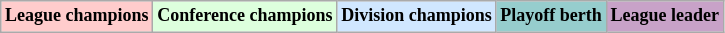<table class="wikitable"  style="text-align:center; font-size:75%;">
<tr>
<td style="background:#fcc;"><strong>League champions</strong></td>
<td style="background:#dfd;"><strong>Conference champions</strong></td>
<td style="background:#d0e7ff;"><strong>Division champions</strong></td>
<td style="background:#96cdcd;"><strong>Playoff berth</strong></td>
<td style="background:#c8a2c8;"><strong>League leader</strong></td>
</tr>
</table>
